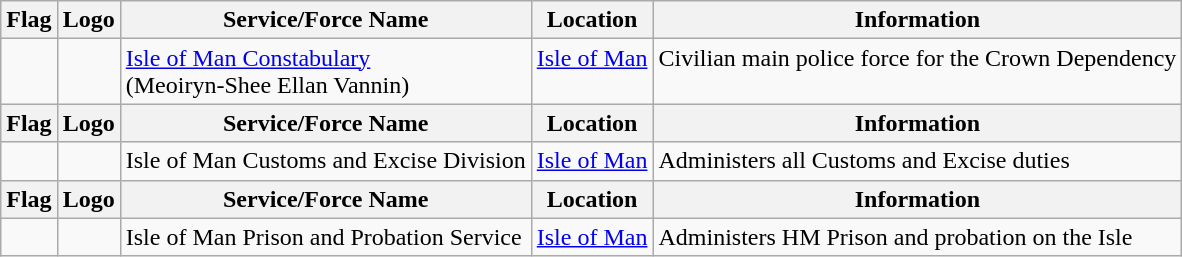<table class="wikitable sortable">
<tr>
<th class="unsortable">Flag</th>
<th class="unsortable">Logo</th>
<th>Service/Force Name</th>
<th>Location</th>
<th>Information</th>
</tr>
<tr valign="top">
<td></td>
<td></td>
<td><a href='#'>Isle of Man Constabulary</a> <br>(Meoiryn-Shee Ellan Vannin)</td>
<td><a href='#'>Isle of Man</a></td>
<td>Civilian main police force for the Crown Dependency</td>
</tr>
<tr>
<th class="unsortable">Flag</th>
<th class="unsortable">Logo</th>
<th>Service/Force Name</th>
<th>Location</th>
<th>Information</th>
</tr>
<tr valign="top">
<td></td>
<td></td>
<td>Isle of Man Customs and Excise Division</td>
<td><a href='#'>Isle of Man</a></td>
<td>Administers all Customs and Excise duties</td>
</tr>
<tr>
<th class="unsortable">Flag</th>
<th class="unsortable">Logo</th>
<th>Service/Force Name</th>
<th>Location</th>
<th>Information</th>
</tr>
<tr valign="top">
<td></td>
<td></td>
<td>Isle of Man Prison and Probation Service</td>
<td><a href='#'>Isle of Man</a></td>
<td>Administers HM Prison and probation on the Isle</td>
</tr>
</table>
